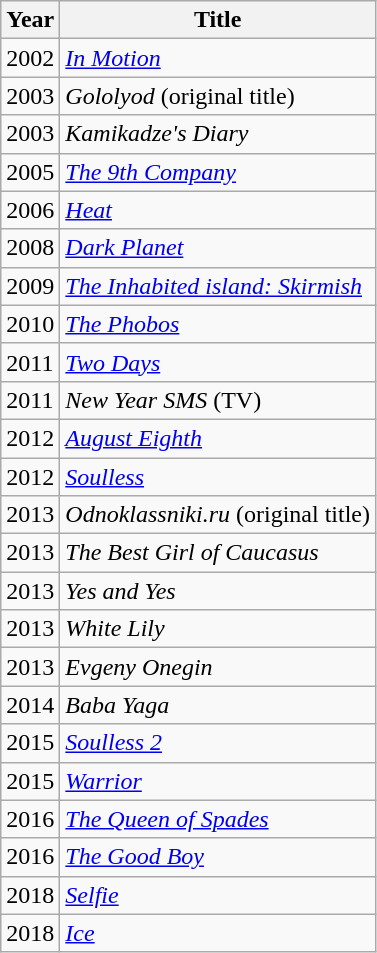<table class="wikitable">
<tr>
<th>Year</th>
<th>Title</th>
</tr>
<tr>
<td>2002</td>
<td><em><a href='#'>In Motion</a></em></td>
</tr>
<tr>
<td>2003</td>
<td><em>Gololyod</em> (original title)</td>
</tr>
<tr>
<td>2003</td>
<td><em>Kamikadze's Diary</em></td>
</tr>
<tr>
<td>2005</td>
<td><em><a href='#'>The 9th Company</a></em></td>
</tr>
<tr>
<td>2006</td>
<td><em><a href='#'>Heat</a></em></td>
</tr>
<tr>
<td>2008</td>
<td><em><a href='#'>Dark Planet</a></em></td>
</tr>
<tr>
<td>2009</td>
<td><em><a href='#'>The Inhabited island: Skirmish</a></em></td>
</tr>
<tr>
<td>2010</td>
<td><em><a href='#'>The Phobos</a></em></td>
</tr>
<tr>
<td>2011</td>
<td><em><a href='#'>Two Days</a></em></td>
</tr>
<tr>
<td>2011</td>
<td><em>New Year SMS</em> (TV)</td>
</tr>
<tr>
<td>2012</td>
<td><em><a href='#'>August Eighth</a></em></td>
</tr>
<tr>
<td>2012</td>
<td><em><a href='#'>Soulless</a></em></td>
</tr>
<tr>
<td>2013</td>
<td><em>Odnoklassniki.ru</em> (original title)</td>
</tr>
<tr>
<td>2013</td>
<td><em>The Best Girl of Caucasus</em></td>
</tr>
<tr>
<td>2013</td>
<td><em>Yes and Yes</em></td>
</tr>
<tr>
<td>2013</td>
<td><em>White Lily</em></td>
</tr>
<tr>
<td>2013</td>
<td><em>Evgeny Onegin</em></td>
</tr>
<tr>
<td>2014</td>
<td><em>Baba Yaga</em></td>
</tr>
<tr>
<td>2015</td>
<td><em><a href='#'>Soulless 2</a></em></td>
</tr>
<tr>
<td>2015</td>
<td><em><a href='#'>Warrior</a></em></td>
</tr>
<tr>
<td>2016</td>
<td><em><a href='#'>The Queen of Spades</a></em></td>
</tr>
<tr>
<td>2016</td>
<td><em><a href='#'>The Good Boy</a></em></td>
</tr>
<tr>
<td>2018</td>
<td><em><a href='#'>Selfie</a></em></td>
</tr>
<tr>
<td>2018</td>
<td><em><a href='#'>Ice</a></em></td>
</tr>
</table>
